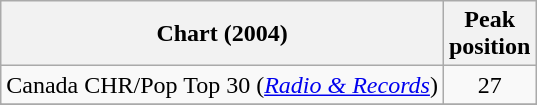<table class="wikitable sortable">
<tr>
<th>Chart (2004)</th>
<th>Peak<br>position</th>
</tr>
<tr>
<td align="left">Canada CHR/Pop Top 30 (<em><a href='#'>Radio & Records</a></em>)</td>
<td align="center">27</td>
</tr>
<tr>
</tr>
<tr>
</tr>
<tr>
</tr>
<tr>
</tr>
<tr>
</tr>
<tr>
</tr>
<tr>
</tr>
<tr>
</tr>
<tr>
</tr>
<tr>
</tr>
<tr>
</tr>
</table>
